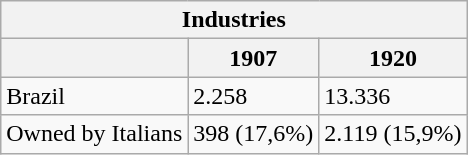<table class="wikitable">
<tr>
<th colspan=4>Industries</th>
</tr>
<tr>
<th></th>
<th>1907</th>
<th>1920</th>
</tr>
<tr>
<td>Brazil</td>
<td>2.258</td>
<td>13.336</td>
</tr>
<tr>
<td>Owned by Italians</td>
<td>398 (17,6%)</td>
<td>2.119 (15,9%)</td>
</tr>
</table>
